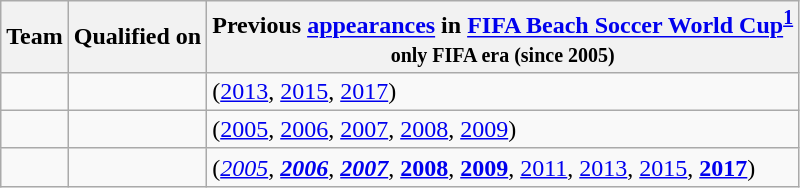<table class="wikitable sortable">
<tr>
<th>Team</th>
<th>Qualified on</th>
<th data-sort-type="number">Previous <a href='#'>appearances</a> in <a href='#'>FIFA Beach Soccer World Cup</a><sup><strong><a href='#'>1</a></strong></sup><br><small>only FIFA era (since 2005)</small></th>
</tr>
<tr>
<td></td>
<td></td>
<td> (<a href='#'>2013</a>, <a href='#'>2015</a>, <a href='#'>2017</a>)</td>
</tr>
<tr>
<td></td>
<td></td>
<td> (<a href='#'>2005</a>, <a href='#'>2006</a>, <a href='#'>2007</a>, <a href='#'>2008</a>, <a href='#'>2009</a>)</td>
</tr>
<tr>
<td></td>
<td></td>
<td> (<em><a href='#'>2005</a></em>, <strong><em><a href='#'>2006</a></em></strong>, <strong><em><a href='#'>2007</a></em></strong>, <strong><a href='#'>2008</a></strong>, <strong><a href='#'>2009</a></strong>, <a href='#'>2011</a>, <a href='#'>2013</a>, <a href='#'>2015</a>, <strong><a href='#'>2017</a></strong>)</td>
</tr>
</table>
